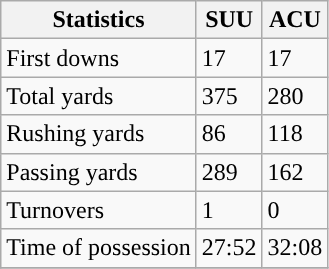<table class="wikitable">
<tr>
<th>Statistics</th>
<th>SUU</th>
<th>ACU</th>
</tr>
<tr>
<td>First downs</td>
<td>17</td>
<td>17</td>
</tr>
<tr>
<td>Total yards</td>
<td>375</td>
<td>280</td>
</tr>
<tr>
<td>Rushing yards</td>
<td>86</td>
<td>118</td>
</tr>
<tr>
<td>Passing yards</td>
<td>289</td>
<td>162</td>
</tr>
<tr>
<td>Turnovers</td>
<td>1</td>
<td>0</td>
</tr>
<tr>
<td>Time of possession</td>
<td>27:52</td>
<td>32:08</td>
</tr>
<tr>
</tr>
</table>
